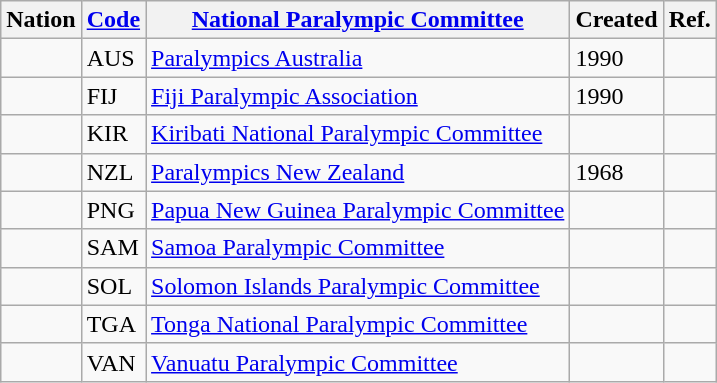<table class="wikitable">
<tr>
<th>Nation</th>
<th><a href='#'>Code</a></th>
<th><a href='#'>National Paralympic Committee</a></th>
<th>Created</th>
<th>Ref.</th>
</tr>
<tr>
<td></td>
<td>AUS</td>
<td><a href='#'>Paralympics Australia</a></td>
<td>1990</td>
<td></td>
</tr>
<tr>
<td></td>
<td>FIJ</td>
<td><a href='#'>Fiji Paralympic Association</a></td>
<td>1990</td>
<td></td>
</tr>
<tr>
<td></td>
<td>KIR</td>
<td><a href='#'>Kiribati National Paralympic Committee</a></td>
<td></td>
<td></td>
</tr>
<tr>
<td></td>
<td>NZL</td>
<td><a href='#'>Paralympics New Zealand</a></td>
<td>1968</td>
<td></td>
</tr>
<tr>
<td></td>
<td>PNG</td>
<td><a href='#'>Papua New Guinea Paralympic Committee</a></td>
<td></td>
<td></td>
</tr>
<tr>
<td></td>
<td>SAM</td>
<td><a href='#'>Samoa Paralympic Committee</a></td>
<td></td>
<td></td>
</tr>
<tr>
<td></td>
<td>SOL</td>
<td><a href='#'>Solomon Islands Paralympic Committee</a></td>
<td></td>
<td></td>
</tr>
<tr>
<td></td>
<td>TGA</td>
<td><a href='#'>Tonga National Paralympic Committee</a></td>
<td></td>
<td></td>
</tr>
<tr>
<td></td>
<td>VAN</td>
<td><a href='#'>Vanuatu Paralympic Committee</a></td>
<td></td>
<td></td>
</tr>
</table>
